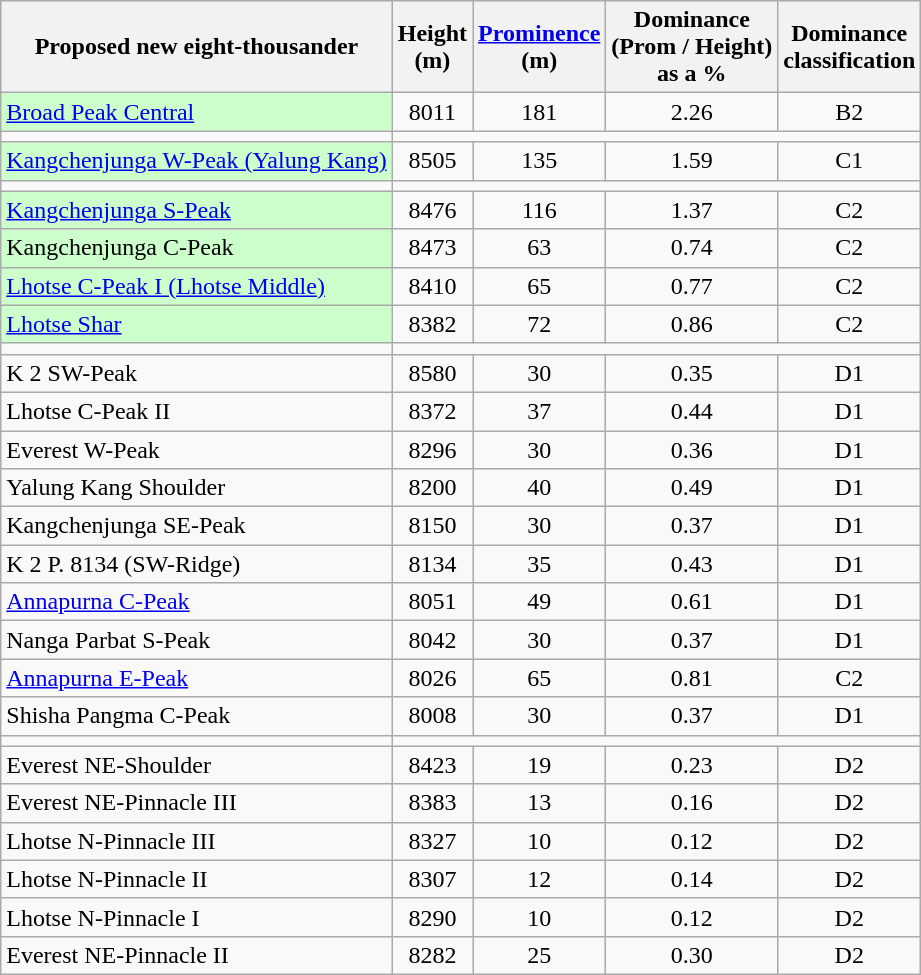<table class="wikitable" style="text-align:center">
<tr>
<th>Proposed new eight-thousander</th>
<th>Height <br>(m)</th>
<th><a href='#'>Prominence</a> <br> (m)</th>
<th>Dominance <br>(Prom / Height)<br>as a %</th>
<th>Dominance <br> classification</th>
</tr>
<tr>
<td style="background:#cfc;text-align:left"><a href='#'>Broad Peak Central</a></td>
<td>8011</td>
<td>181</td>
<td>2.26</td>
<td>B2</td>
</tr>
<tr>
<td></td>
</tr>
<tr>
<td style="background:#cfc;text-align:left"><a href='#'>Kangchenjunga W-Peak (Yalung Kang)</a></td>
<td>8505</td>
<td>135</td>
<td>1.59</td>
<td>C1</td>
</tr>
<tr>
<td></td>
</tr>
<tr>
<td style="background:#cfc;text-align:left"><a href='#'>Kangchenjunga S-Peak</a></td>
<td>8476</td>
<td>116</td>
<td>1.37</td>
<td>C2</td>
</tr>
<tr>
<td style="background:#cfc;text-align:left">Kangchenjunga C-Peak</td>
<td>8473</td>
<td>63</td>
<td>0.74</td>
<td>C2</td>
</tr>
<tr>
<td style="background:#cfc;text-align:left"><a href='#'>Lhotse C-Peak I (Lhotse Middle)</a></td>
<td>8410</td>
<td>65</td>
<td>0.77</td>
<td>C2</td>
</tr>
<tr>
<td style="background:#cfc;text-align:left"><a href='#'>Lhotse Shar</a></td>
<td>8382</td>
<td>72</td>
<td>0.86</td>
<td>C2</td>
</tr>
<tr>
<td></td>
</tr>
<tr>
<td style="text-align:left;">K 2 SW-Peak</td>
<td>8580</td>
<td>30</td>
<td>0.35</td>
<td>D1</td>
</tr>
<tr>
<td style="text-align:left;">Lhotse C-Peak II</td>
<td>8372</td>
<td>37</td>
<td>0.44</td>
<td>D1</td>
</tr>
<tr>
<td style="text-align:left;">Everest W-Peak</td>
<td>8296</td>
<td>30</td>
<td>0.36</td>
<td>D1</td>
</tr>
<tr>
<td style="text-align:left;">Yalung Kang Shoulder</td>
<td>8200</td>
<td>40</td>
<td>0.49</td>
<td>D1</td>
</tr>
<tr>
<td style="text-align:left;">Kangchenjunga SE-Peak</td>
<td>8150</td>
<td>30</td>
<td>0.37</td>
<td>D1</td>
</tr>
<tr>
<td style="text-align:left;">K 2 P. 8134 (SW-Ridge)</td>
<td>8134</td>
<td>35</td>
<td>0.43</td>
<td>D1</td>
</tr>
<tr>
<td style="text-align:left;"><a href='#'>Annapurna C-Peak</a></td>
<td>8051</td>
<td>49</td>
<td>0.61</td>
<td>D1</td>
</tr>
<tr>
<td style="text-align:left;">Nanga Parbat S-Peak</td>
<td>8042</td>
<td>30</td>
<td>0.37</td>
<td>D1</td>
</tr>
<tr>
<td style="text-align:left;"><a href='#'>Annapurna E-Peak</a></td>
<td>8026</td>
<td>65</td>
<td>0.81</td>
<td>C2</td>
</tr>
<tr>
<td style="text-align:left;">Shisha Pangma C-Peak</td>
<td>8008</td>
<td>30</td>
<td>0.37</td>
<td>D1</td>
</tr>
<tr>
<td></td>
</tr>
<tr>
<td style="text-align:left;">Everest NE-Shoulder</td>
<td>8423</td>
<td>19</td>
<td>0.23</td>
<td>D2</td>
</tr>
<tr>
<td style="text-align:left;">Everest NE-Pinnacle III</td>
<td>8383</td>
<td>13</td>
<td>0.16</td>
<td>D2</td>
</tr>
<tr>
<td style="text-align:left;">Lhotse N-Pinnacle III</td>
<td>8327</td>
<td>10</td>
<td>0.12</td>
<td>D2</td>
</tr>
<tr>
<td style="text-align:left;">Lhotse N-Pinnacle II</td>
<td>8307</td>
<td>12</td>
<td>0.14</td>
<td>D2</td>
</tr>
<tr>
<td style="text-align:left;">Lhotse N-Pinnacle I</td>
<td>8290</td>
<td>10</td>
<td>0.12</td>
<td>D2</td>
</tr>
<tr>
<td style="text-align:left;">Everest NE-Pinnacle II</td>
<td>8282</td>
<td>25</td>
<td>0.30</td>
<td>D2</td>
</tr>
</table>
